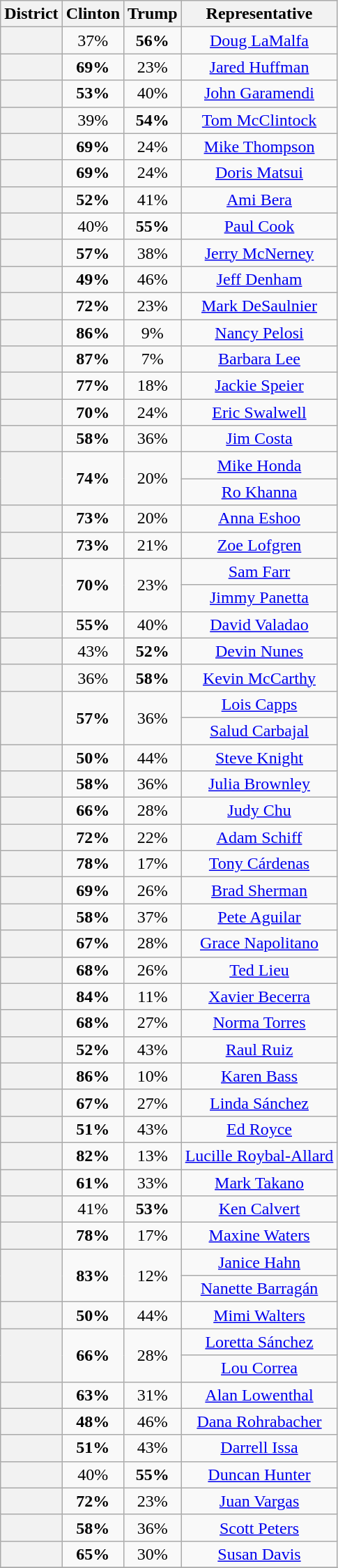<table class=wikitable>
<tr>
<th>District</th>
<th>Clinton</th>
<th>Trump</th>
<th>Representative</th>
</tr>
<tr align=center>
<th></th>
<td>37%</td>
<td><strong>56%</strong></td>
<td><a href='#'>Doug LaMalfa</a></td>
</tr>
<tr align=center>
<th></th>
<td><strong>69%</strong></td>
<td>23%</td>
<td><a href='#'>Jared Huffman</a></td>
</tr>
<tr align=center>
<th></th>
<td><strong>53%</strong></td>
<td>40%</td>
<td><a href='#'>John Garamendi</a></td>
</tr>
<tr align=center>
<th></th>
<td>39%</td>
<td><strong>54%</strong></td>
<td><a href='#'>Tom McClintock</a></td>
</tr>
<tr align=center>
<th></th>
<td><strong>69%</strong></td>
<td>24%</td>
<td><a href='#'>Mike Thompson</a></td>
</tr>
<tr align=center>
<th></th>
<td><strong>69%</strong></td>
<td>24%</td>
<td><a href='#'>Doris Matsui</a></td>
</tr>
<tr align=center>
<th></th>
<td><strong>52%</strong></td>
<td>41%</td>
<td><a href='#'>Ami Bera</a></td>
</tr>
<tr align=center>
<th></th>
<td>40%</td>
<td><strong>55%</strong></td>
<td><a href='#'>Paul Cook</a></td>
</tr>
<tr align=center>
<th></th>
<td><strong>57%</strong></td>
<td>38%</td>
<td><a href='#'>Jerry McNerney</a></td>
</tr>
<tr align=center>
<th></th>
<td><strong>49%</strong></td>
<td>46%</td>
<td><a href='#'>Jeff Denham</a></td>
</tr>
<tr align=center>
<th></th>
<td><strong>72%</strong></td>
<td>23%</td>
<td><a href='#'>Mark DeSaulnier</a></td>
</tr>
<tr align=center>
<th></th>
<td><strong>86%</strong></td>
<td>9%</td>
<td><a href='#'>Nancy Pelosi</a></td>
</tr>
<tr align=center>
<th></th>
<td><strong>87%</strong></td>
<td>7%</td>
<td><a href='#'>Barbara Lee</a></td>
</tr>
<tr align=center>
<th></th>
<td><strong>77%</strong></td>
<td>18%</td>
<td><a href='#'>Jackie Speier</a></td>
</tr>
<tr align=center>
<th></th>
<td><strong>70%</strong></td>
<td>24%</td>
<td><a href='#'>Eric Swalwell</a></td>
</tr>
<tr align=center>
<th></th>
<td><strong>58%</strong></td>
<td>36%</td>
<td><a href='#'>Jim Costa</a></td>
</tr>
<tr align=center>
<th rowspan=2 ></th>
<td rowspan=2><strong>74%</strong></td>
<td rowspan=2>20%</td>
<td><a href='#'>Mike Honda</a></td>
</tr>
<tr align=center>
<td><a href='#'>Ro Khanna</a></td>
</tr>
<tr align=center>
<th></th>
<td><strong>73%</strong></td>
<td>20%</td>
<td><a href='#'>Anna Eshoo</a></td>
</tr>
<tr align=center>
<th></th>
<td><strong>73%</strong></td>
<td>21%</td>
<td><a href='#'>Zoe Lofgren</a></td>
</tr>
<tr align=center>
<th rowspan=2 ></th>
<td rowspan=2><strong>70%</strong></td>
<td rowspan=2>23%</td>
<td><a href='#'>Sam Farr</a></td>
</tr>
<tr align=center>
<td><a href='#'>Jimmy Panetta</a></td>
</tr>
<tr align=center>
<th></th>
<td><strong>55%</strong></td>
<td>40%</td>
<td><a href='#'>David Valadao</a></td>
</tr>
<tr align=center>
<th></th>
<td>43%</td>
<td><strong>52%</strong></td>
<td><a href='#'>Devin Nunes</a></td>
</tr>
<tr align=center>
<th></th>
<td>36%</td>
<td><strong>58%</strong></td>
<td><a href='#'>Kevin McCarthy</a></td>
</tr>
<tr align=center>
<th rowspan=2 ></th>
<td rowspan=2><strong>57%</strong></td>
<td rowspan=2>36%</td>
<td><a href='#'>Lois Capps</a></td>
</tr>
<tr align=center>
<td><a href='#'>Salud Carbajal</a></td>
</tr>
<tr align=center>
<th></th>
<td><strong>50%</strong></td>
<td>44%</td>
<td><a href='#'>Steve Knight</a></td>
</tr>
<tr align=center>
<th></th>
<td><strong>58%</strong></td>
<td>36%</td>
<td><a href='#'>Julia Brownley</a></td>
</tr>
<tr align=center>
<th></th>
<td><strong>66%</strong></td>
<td>28%</td>
<td><a href='#'>Judy Chu</a></td>
</tr>
<tr align=center>
<th></th>
<td><strong>72%</strong></td>
<td>22%</td>
<td><a href='#'>Adam Schiff</a></td>
</tr>
<tr align=center>
<th></th>
<td><strong>78%</strong></td>
<td>17%</td>
<td><a href='#'>Tony Cárdenas</a></td>
</tr>
<tr align=center>
<th></th>
<td><strong>69%</strong></td>
<td>26%</td>
<td><a href='#'>Brad Sherman</a></td>
</tr>
<tr align=center>
<th></th>
<td><strong>58%</strong></td>
<td>37%</td>
<td><a href='#'>Pete Aguilar</a></td>
</tr>
<tr align=center>
<th></th>
<td><strong>67%</strong></td>
<td>28%</td>
<td><a href='#'>Grace Napolitano</a></td>
</tr>
<tr align=center>
<th></th>
<td><strong>68%</strong></td>
<td>26%</td>
<td><a href='#'>Ted Lieu</a></td>
</tr>
<tr align=center>
<th></th>
<td><strong>84%</strong></td>
<td>11%</td>
<td><a href='#'>Xavier Becerra</a></td>
</tr>
<tr align=center>
<th></th>
<td><strong>68%</strong></td>
<td>27%</td>
<td><a href='#'>Norma Torres</a></td>
</tr>
<tr align=center>
<th></th>
<td><strong>52%</strong></td>
<td>43%</td>
<td><a href='#'>Raul Ruiz</a></td>
</tr>
<tr align=center>
<th></th>
<td><strong>86%</strong></td>
<td>10%</td>
<td><a href='#'>Karen Bass</a></td>
</tr>
<tr align=center>
<th></th>
<td><strong>67%</strong></td>
<td>27%</td>
<td><a href='#'>Linda Sánchez</a></td>
</tr>
<tr align=center>
<th></th>
<td><strong>51%</strong></td>
<td>43%</td>
<td><a href='#'>Ed Royce</a></td>
</tr>
<tr align=center>
<th></th>
<td><strong>82%</strong></td>
<td>13%</td>
<td><a href='#'>Lucille Roybal-Allard</a></td>
</tr>
<tr align=center>
<th></th>
<td><strong>61%</strong></td>
<td>33%</td>
<td><a href='#'>Mark Takano</a></td>
</tr>
<tr align=center>
<th></th>
<td>41%</td>
<td><strong>53%</strong></td>
<td><a href='#'>Ken Calvert</a></td>
</tr>
<tr align=center>
<th></th>
<td><strong>78%</strong></td>
<td>17%</td>
<td><a href='#'>Maxine Waters</a></td>
</tr>
<tr align=center>
<th rowspan=2 ></th>
<td rowspan=2><strong>83%</strong></td>
<td rowspan=2>12%</td>
<td><a href='#'>Janice Hahn</a></td>
</tr>
<tr align=center>
<td><a href='#'>Nanette Barragán</a></td>
</tr>
<tr align=center>
<th></th>
<td><strong>50%</strong></td>
<td>44%</td>
<td><a href='#'>Mimi Walters</a></td>
</tr>
<tr align=center>
<th rowspan=2 ></th>
<td rowspan=2><strong>66%</strong></td>
<td rowspan=2>28%</td>
<td><a href='#'>Loretta Sánchez</a></td>
</tr>
<tr align=center>
<td><a href='#'>Lou Correa</a></td>
</tr>
<tr align=center>
<th></th>
<td><strong>63%</strong></td>
<td>31%</td>
<td><a href='#'>Alan Lowenthal</a></td>
</tr>
<tr align=center>
<th></th>
<td><strong>48%</strong></td>
<td>46%</td>
<td><a href='#'>Dana Rohrabacher</a></td>
</tr>
<tr align=center>
<th></th>
<td><strong>51%</strong></td>
<td>43%</td>
<td><a href='#'>Darrell Issa</a></td>
</tr>
<tr align=center>
<th></th>
<td>40%</td>
<td><strong>55%</strong></td>
<td><a href='#'>Duncan Hunter</a></td>
</tr>
<tr align=center>
<th></th>
<td><strong>72%</strong></td>
<td>23%</td>
<td><a href='#'>Juan Vargas</a></td>
</tr>
<tr align=center>
<th></th>
<td><strong>58%</strong></td>
<td>36%</td>
<td><a href='#'>Scott Peters</a></td>
</tr>
<tr align=center>
<th></th>
<td><strong>65%</strong></td>
<td>30%</td>
<td><a href='#'>Susan Davis</a></td>
</tr>
<tr align=center>
</tr>
</table>
